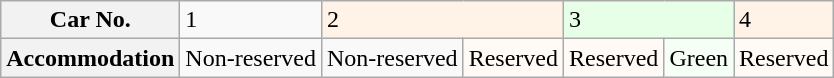<table class="wikitable">
<tr>
<th>Car No.</th>
<td>1</td>
<td colspan="2" style="background: #FFF2E6">2</td>
<td colspan="2" style="background: #E6FFE6">3</td>
<td style="background: #FFF2E6">4</td>
</tr>
<tr>
<th>Accommodation</th>
<td>Non-reserved</td>
<td>Non-reserved</td>
<td style="background: #FFFAF5">Reserved</td>
<td style="background: #FFFAF5">Reserved</td>
<td style="background: #F5FFF5">Green</td>
<td style="background: #FFFAF5">Reserved</td>
</tr>
</table>
